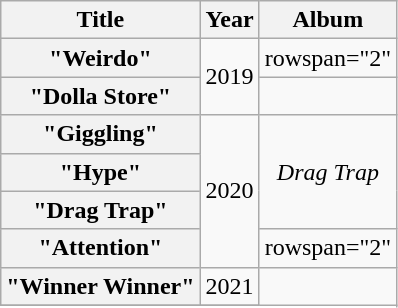<table class="wikitable plainrowheaders" style="text-align:center;">
<tr>
<th>Title</th>
<th>Year</th>
<th>Album</th>
</tr>
<tr>
<th scope="row">"Weirdo"<br></th>
<td rowspan="2">2019</td>
<td>rowspan="2" </td>
</tr>
<tr>
<th scope="row">"Dolla Store"</th>
</tr>
<tr>
<th scope="row">"Giggling"</th>
<td rowspan="4">2020</td>
<td rowspan="3"><em>Drag Trap</em></td>
</tr>
<tr>
<th scope="row">"Hype"<br></th>
</tr>
<tr>
<th scope="row">"Drag Trap"<br></th>
</tr>
<tr>
<th scope="row">"Attention"<br></th>
<td>rowspan="2" </td>
</tr>
<tr>
<th scope="row">"Winner Winner" </th>
<td>2021</td>
</tr>
<tr>
</tr>
</table>
